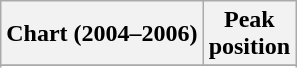<table class="wikitable sortable plainrowheaders" style="text-align:center">
<tr>
<th scope="col">Chart (2004–2006)</th>
<th scope="col">Peak<br> position</th>
</tr>
<tr>
</tr>
<tr>
</tr>
<tr>
</tr>
<tr>
</tr>
</table>
